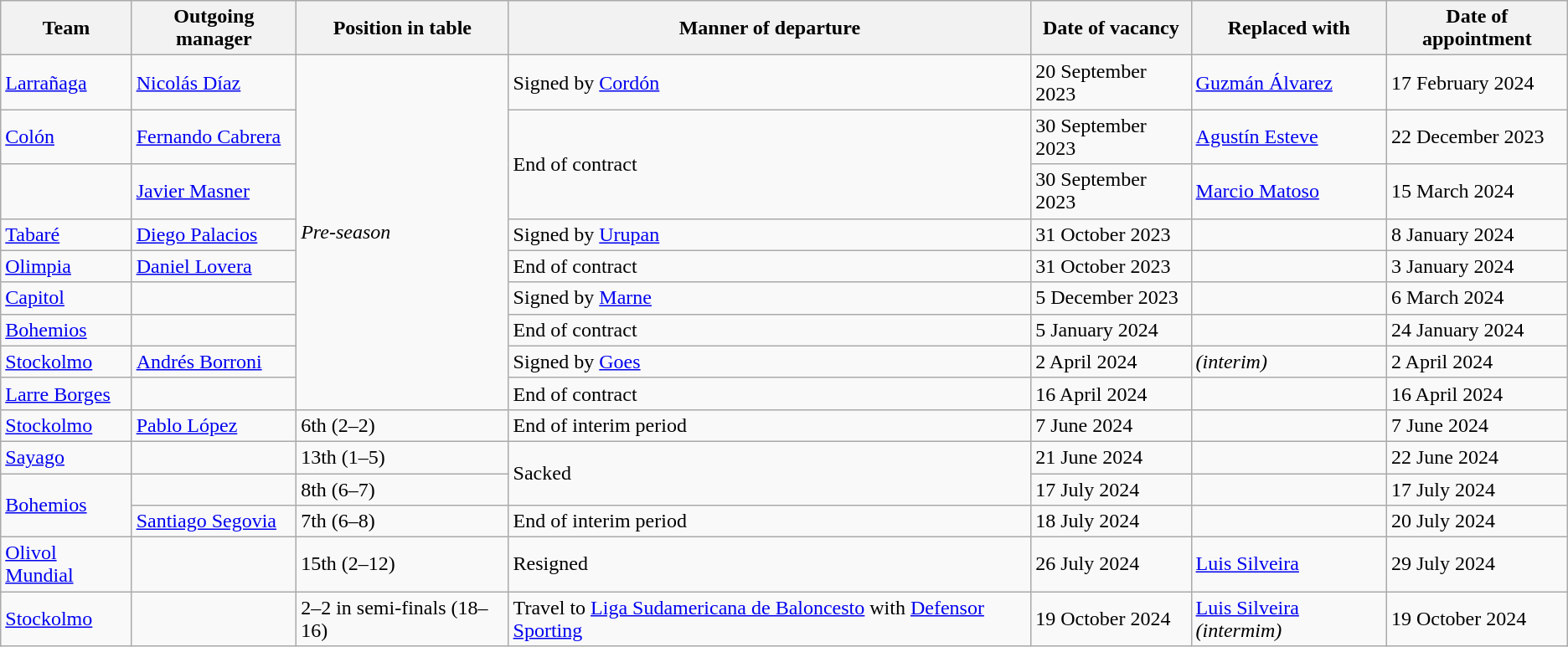<table class="wikitable sortable">
<tr>
<th>Team</th>
<th>Outgoing manager</th>
<th>Position in table</th>
<th>Manner of departure</th>
<th>Date of vacancy</th>
<th>Replaced with</th>
<th>Date of appointment</th>
</tr>
<tr>
<td><a href='#'>Larrañaga</a></td>
<td> <a href='#'>Nicolás Díaz</a></td>
<td rowspan="9"><em>Pre-season</em></td>
<td>Signed by <a href='#'>Cordón</a></td>
<td>20 September 2023</td>
<td> <a href='#'>Guzmán Álvarez</a></td>
<td>17 February 2024</td>
</tr>
<tr>
<td><a href='#'>Colón</a></td>
<td> <a href='#'>Fernando Cabrera</a></td>
<td rowspan="2">End of contract</td>
<td>30 September 2023</td>
<td> <a href='#'>Agustín Esteve</a></td>
<td>22 December 2023</td>
</tr>
<tr>
<td></td>
<td> <a href='#'>Javier Masner</a></td>
<td>30 September 2023</td>
<td> <a href='#'>Marcio Matoso</a></td>
<td>15 March 2024</td>
</tr>
<tr>
<td><a href='#'>Tabaré</a></td>
<td> <a href='#'>Diego Palacios</a></td>
<td>Signed by <a href='#'>Urupan</a></td>
<td>31 October 2023</td>
<td></td>
<td>8 January 2024</td>
</tr>
<tr>
<td><a href='#'>Olimpia</a></td>
<td> <a href='#'>Daniel Lovera</a></td>
<td>End of contract</td>
<td>31 October 2023</td>
<td></td>
<td>3 January 2024</td>
</tr>
<tr>
<td><a href='#'>Capitol</a></td>
<td></td>
<td>Signed by <a href='#'>Marne</a></td>
<td>5 December 2023</td>
<td></td>
<td>6 March 2024</td>
</tr>
<tr>
<td><a href='#'>Bohemios</a></td>
<td></td>
<td>End of contract</td>
<td>5 January 2024</td>
<td></td>
<td>24 January 2024</td>
</tr>
<tr>
<td><a href='#'>Stockolmo</a></td>
<td> <a href='#'>Andrés Borroni</a></td>
<td>Signed by <a href='#'>Goes</a></td>
<td>2 April 2024</td>
<td> <em>(interim)</em></td>
<td>2 April 2024</td>
</tr>
<tr>
<td><a href='#'>Larre Borges</a></td>
<td></td>
<td>End of contract</td>
<td>16 April 2024</td>
<td></td>
<td>16 April 2024</td>
</tr>
<tr>
<td><a href='#'>Stockolmo</a></td>
<td> <a href='#'>Pablo López</a></td>
<td>6th (2–2)</td>
<td>End of interim period</td>
<td>7 June 2024</td>
<td></td>
<td>7 June 2024</td>
</tr>
<tr>
<td><a href='#'>Sayago</a></td>
<td></td>
<td>13th (1–5)</td>
<td rowspan="2">Sacked</td>
<td>21 June 2024</td>
<td></td>
<td>22 June 2024</td>
</tr>
<tr>
<td rowspan="2"><a href='#'>Bohemios</a></td>
<td></td>
<td>8th (6–7)</td>
<td>17 July 2024</td>
<td></td>
<td>17 July 2024</td>
</tr>
<tr>
<td> <a href='#'>Santiago Segovia</a></td>
<td>7th (6–8)</td>
<td>End of interim period</td>
<td>18 July 2024</td>
<td></td>
<td>20 July 2024</td>
</tr>
<tr>
<td><a href='#'>Olivol Mundial</a></td>
<td></td>
<td>15th (2–12)</td>
<td>Resigned</td>
<td>26 July 2024</td>
<td> <a href='#'>Luis Silveira</a></td>
<td>29 July 2024</td>
</tr>
<tr>
<td><a href='#'>Stockolmo</a></td>
<td></td>
<td>2–2 in semi-finals (18–16)</td>
<td>Travel to <a href='#'>Liga Sudamericana de Baloncesto</a> with <a href='#'>Defensor Sporting</a></td>
<td>19 October 2024</td>
<td> <a href='#'>Luis Silveira</a> <em>(intermim)</em></td>
<td>19 October 2024</td>
</tr>
</table>
